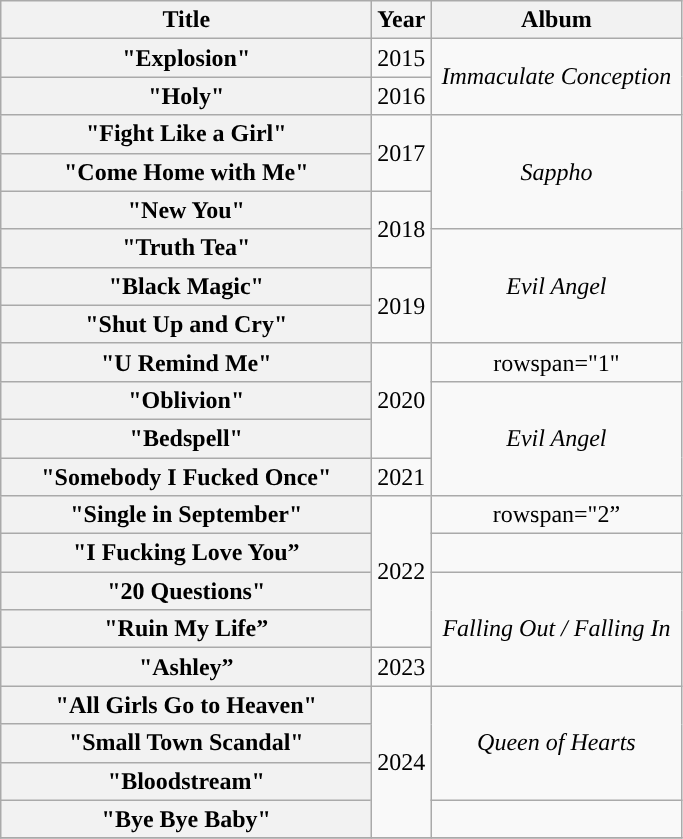<table class="wikitable plainrowheaders" style="text-align:center;">
<tr>
<th scope="col" style="width:15em;">Title</th>
<th scope="col" style="width:2em;">Year</th>
<th scope="col" style="width:10em;">Album</th>
</tr>
<tr>
<th scope="row">"Explosion"</th>
<td rowspan="1">2015</td>
<td rowspan="2"><em>Immaculate Conception</em></td>
</tr>
<tr>
<th scope="row">"Holy"</th>
<td rowspan="1">2016</td>
</tr>
<tr>
<th scope="row">"Fight Like a Girl"</th>
<td rowspan="2">2017</td>
<td rowspan="3"><em>Sappho</em></td>
</tr>
<tr>
<th scope="row">"Come Home with Me"</th>
</tr>
<tr>
<th scope="row">"New You"</th>
<td rowspan="2">2018</td>
</tr>
<tr>
<th scope="row">"Truth Tea"</th>
<td rowspan="3"><em>Evil Angel</em></td>
</tr>
<tr>
<th scope="row">"Black Magic"</th>
<td rowspan="2">2019</td>
</tr>
<tr>
<th scope="row">"Shut Up and Cry"</th>
</tr>
<tr>
<th scope="row">"U Remind Me"</th>
<td rowspan="3">2020</td>
<td>rowspan="1" </td>
</tr>
<tr>
<th scope="row">"Oblivion"</th>
<td rowspan="3"><em>Evil Angel</em></td>
</tr>
<tr>
<th scope="row">"Bedspell"</th>
</tr>
<tr>
<th scope="row">"Somebody I Fucked Once"</th>
<td>2021</td>
</tr>
<tr>
<th scope="row">"Single in September"</th>
<td rowspan="4”">2022</td>
<td>rowspan="2” </td>
</tr>
<tr>
<th scope="row">"I Fucking Love You”</th>
</tr>
<tr>
<th scope="row">"20 Questions"</th>
<td rowspan="3”"><em>Falling Out / Falling In</em></td>
</tr>
<tr>
<th scope="row">"Ruin My Life”</th>
</tr>
<tr>
<th scope="row">"Ashley”</th>
<td>2023</td>
</tr>
<tr>
<th scope="row">"All Girls Go to Heaven"</th>
<td rowspan="4">2024</td>
<td rowspan="3"><em>Queen of Hearts</em></td>
</tr>
<tr>
<th scope="row">"Small Town Scandal"</th>
</tr>
<tr>
<th scope="row">"Bloodstream"</th>
</tr>
<tr>
<th scope="row">"Bye Bye Baby"</th>
<td></td>
</tr>
<tr>
</tr>
</table>
